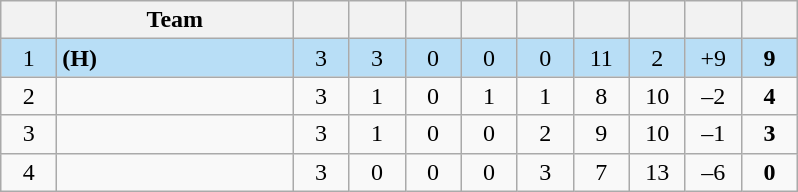<table class="wikitable" style="text-align: center; font-size: 100%;">
<tr>
<th width="30"></th>
<th width="150">Team</th>
<th width="30"></th>
<th width="30"></th>
<th width="30"></th>
<th width="30"></th>
<th width="30"></th>
<th width="30"></th>
<th width="30"></th>
<th width="30"></th>
<th width="30"></th>
</tr>
<tr style="background-color: #b8def6;">
<td>1</td>
<td align=left> <strong>(H)</strong></td>
<td>3</td>
<td>3</td>
<td>0</td>
<td>0</td>
<td>0</td>
<td>11</td>
<td>2</td>
<td>+9</td>
<td><strong>9</strong></td>
</tr>
<tr>
<td>2</td>
<td align=left></td>
<td>3</td>
<td>1</td>
<td>0</td>
<td>1</td>
<td>1</td>
<td>8</td>
<td>10</td>
<td>–2</td>
<td><strong>4</strong></td>
</tr>
<tr>
<td>3</td>
<td align=left></td>
<td>3</td>
<td>1</td>
<td>0</td>
<td>0</td>
<td>2</td>
<td>9</td>
<td>10</td>
<td>–1</td>
<td><strong>3</strong></td>
</tr>
<tr>
<td>4</td>
<td align=left></td>
<td>3</td>
<td>0</td>
<td>0</td>
<td>0</td>
<td>3</td>
<td>7</td>
<td>13</td>
<td>–6</td>
<td><strong>0</strong></td>
</tr>
</table>
